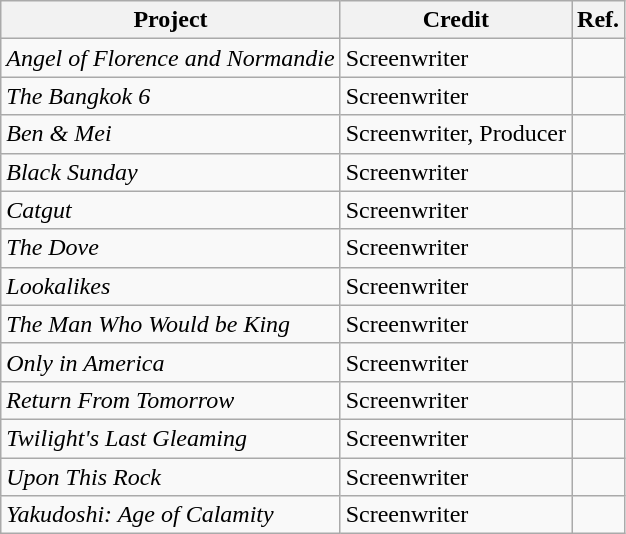<table class="wikitable sortable">
<tr>
<th>Project</th>
<th>Credit</th>
<th class="unsortable">Ref.</th>
</tr>
<tr>
<td><em>Angel of Florence and Normandie</em></td>
<td>Screenwriter</td>
<td></td>
</tr>
<tr>
<td data-sort-value="Bangkok 6, The"><em>The Bangkok 6</em></td>
<td>Screenwriter</td>
<td></td>
</tr>
<tr>
<td><em>Ben & Mei</em></td>
<td>Screenwriter, Producer</td>
<td></td>
</tr>
<tr>
<td><em>Black Sunday</em></td>
<td>Screenwriter</td>
<td></td>
</tr>
<tr>
<td><em>Catgut</em></td>
<td>Screenwriter</td>
<td></td>
</tr>
<tr>
<td data-sort-value="Dove, The"><em>The Dove</em></td>
<td>Screenwriter</td>
<td></td>
</tr>
<tr>
<td><em>Lookalikes</em></td>
<td>Screenwriter</td>
<td></td>
</tr>
<tr>
<td data-sort-value="Man Who Would be King, The"><em>The Man Who Would be King</em></td>
<td>Screenwriter</td>
<td></td>
</tr>
<tr>
<td><em>Only in America</em></td>
<td>Screenwriter</td>
<td></td>
</tr>
<tr>
<td><em>Return From Tomorrow</em></td>
<td>Screenwriter</td>
<td></td>
</tr>
<tr>
<td><em>Twilight's Last Gleaming</em></td>
<td>Screenwriter</td>
<td></td>
</tr>
<tr>
<td><em>Upon This Rock</em></td>
<td>Screenwriter</td>
<td></td>
</tr>
<tr>
<td><em>Yakudoshi: Age of Calamity</em></td>
<td>Screenwriter</td>
<td></td>
</tr>
</table>
